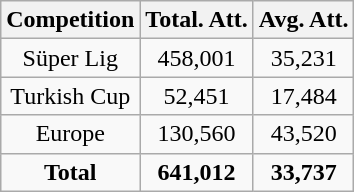<table class="wikitable" style="text-align: center">
<tr>
<th>Competition</th>
<th>Total. Att.</th>
<th>Avg. Att.</th>
</tr>
<tr>
<td>Süper Lig</td>
<td>458,001</td>
<td>35,231</td>
</tr>
<tr>
<td>Turkish Cup</td>
<td>52,451</td>
<td>17,484</td>
</tr>
<tr>
<td>Europe</td>
<td>130,560</td>
<td>43,520</td>
</tr>
<tr>
<td><strong>Total</strong></td>
<td><strong>641,012</strong></td>
<td><strong>33,737</strong></td>
</tr>
</table>
